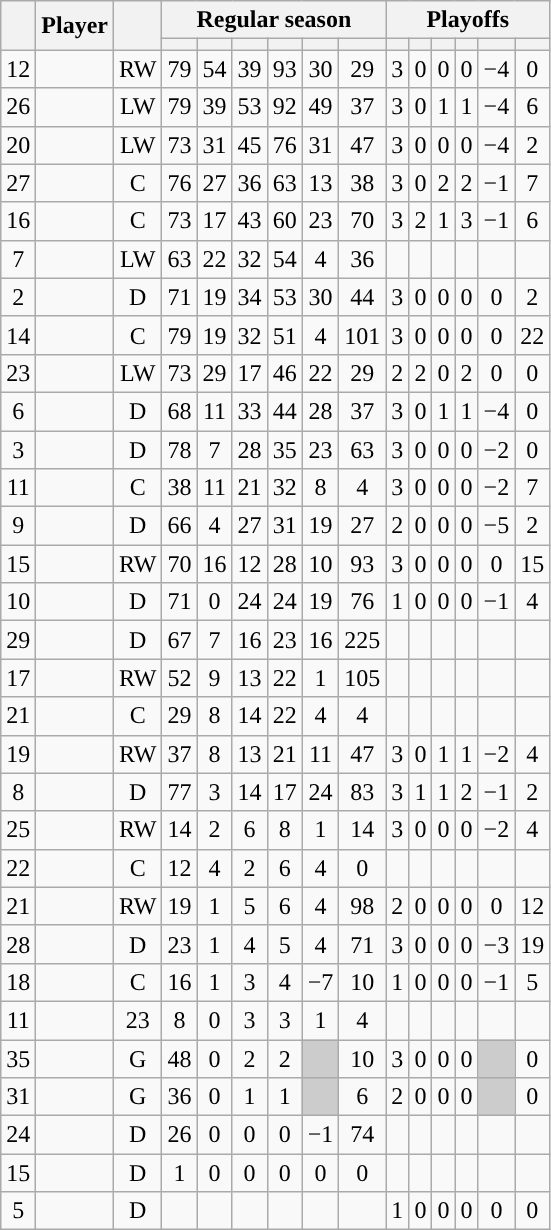<table class="wikitable sortable plainrowheaders" style="text-align:center;">
<tr>
<th scope="col" data-sort-type="number" rowspan="2"></th>
<th scope="col" rowspan="2">Player</th>
<th scope="col" rowspan="2"></th>
<th scope=colgroup colspan=6>Regular season</th>
<th scope=colgroup colspan=6>Playoffs</th>
</tr>
<tr>
<th scope="col" data-sort-type="number"></th>
<th scope="col" data-sort-type="number"></th>
<th scope="col" data-sort-type="number"></th>
<th scope="col" data-sort-type="number"></th>
<th scope="col" data-sort-type="number"></th>
<th scope="col" data-sort-type="number"></th>
<th scope="col" data-sort-type="number"></th>
<th scope="col" data-sort-type="number"></th>
<th scope="col" data-sort-type="number"></th>
<th scope="col" data-sort-type="number"></th>
<th scope="col" data-sort-type="number"></th>
<th scope="col" data-sort-type="number"></th>
</tr>
<tr>
<td scope="row">12</td>
<td align="left"></td>
<td>RW</td>
<td>79</td>
<td>54</td>
<td>39</td>
<td>93</td>
<td>30</td>
<td>29</td>
<td>3</td>
<td>0</td>
<td>0</td>
<td>0</td>
<td>−4</td>
<td>0</td>
</tr>
<tr>
<td scope="row">26</td>
<td align="left"></td>
<td>LW</td>
<td>79</td>
<td>39</td>
<td>53</td>
<td>92</td>
<td>49</td>
<td>37</td>
<td>3</td>
<td>0</td>
<td>1</td>
<td>1</td>
<td>−4</td>
<td>6</td>
</tr>
<tr>
<td scope="row">20</td>
<td align="left"></td>
<td>LW</td>
<td>73</td>
<td>31</td>
<td>45</td>
<td>76</td>
<td>31</td>
<td>47</td>
<td>3</td>
<td>0</td>
<td>0</td>
<td>0</td>
<td>−4</td>
<td>2</td>
</tr>
<tr>
<td scope="row">27</td>
<td align="left"></td>
<td>C</td>
<td>76</td>
<td>27</td>
<td>36</td>
<td>63</td>
<td>13</td>
<td>38</td>
<td>3</td>
<td>0</td>
<td>2</td>
<td>2</td>
<td>−1</td>
<td>7</td>
</tr>
<tr>
<td scope="row">16</td>
<td align="left"></td>
<td>C</td>
<td>73</td>
<td>17</td>
<td>43</td>
<td>60</td>
<td>23</td>
<td>70</td>
<td>3</td>
<td>2</td>
<td>1</td>
<td>3</td>
<td>−1</td>
<td>6</td>
</tr>
<tr>
<td scope="row">7</td>
<td align="left"></td>
<td>LW</td>
<td>63</td>
<td>22</td>
<td>32</td>
<td>54</td>
<td>4</td>
<td>36</td>
<td></td>
<td></td>
<td></td>
<td></td>
<td></td>
<td></td>
</tr>
<tr>
<td scope="row">2</td>
<td align="left"></td>
<td>D</td>
<td>71</td>
<td>19</td>
<td>34</td>
<td>53</td>
<td>30</td>
<td>44</td>
<td>3</td>
<td>0</td>
<td>0</td>
<td>0</td>
<td>0</td>
<td>2</td>
</tr>
<tr>
<td scope="row">14</td>
<td align="left"></td>
<td>C</td>
<td>79</td>
<td>19</td>
<td>32</td>
<td>51</td>
<td>4</td>
<td>101</td>
<td>3</td>
<td>0</td>
<td>0</td>
<td>0</td>
<td>0</td>
<td>22</td>
</tr>
<tr>
<td scope="row">23</td>
<td align="left"></td>
<td>LW</td>
<td>73</td>
<td>29</td>
<td>17</td>
<td>46</td>
<td>22</td>
<td>29</td>
<td>2</td>
<td>2</td>
<td>0</td>
<td>2</td>
<td>0</td>
<td>0</td>
</tr>
<tr>
<td scope="row">6</td>
<td align="left"></td>
<td>D</td>
<td>68</td>
<td>11</td>
<td>33</td>
<td>44</td>
<td>28</td>
<td>37</td>
<td>3</td>
<td>0</td>
<td>1</td>
<td>1</td>
<td>−4</td>
<td>0</td>
</tr>
<tr>
<td scope="row">3</td>
<td align="left"></td>
<td>D</td>
<td>78</td>
<td>7</td>
<td>28</td>
<td>35</td>
<td>23</td>
<td>63</td>
<td>3</td>
<td>0</td>
<td>0</td>
<td>0</td>
<td>−2</td>
<td>0</td>
</tr>
<tr>
<td scope="row">11</td>
<td align="left"></td>
<td>C</td>
<td>38</td>
<td>11</td>
<td>21</td>
<td>32</td>
<td>8</td>
<td>4</td>
<td>3</td>
<td>0</td>
<td>0</td>
<td>0</td>
<td>−2</td>
<td>7</td>
</tr>
<tr>
<td scope="row">9</td>
<td align="left"></td>
<td>D</td>
<td>66</td>
<td>4</td>
<td>27</td>
<td>31</td>
<td>19</td>
<td>27</td>
<td>2</td>
<td>0</td>
<td>0</td>
<td>0</td>
<td>−5</td>
<td>2</td>
</tr>
<tr>
<td scope="row">15</td>
<td align="left"></td>
<td>RW</td>
<td>70</td>
<td>16</td>
<td>12</td>
<td>28</td>
<td>10</td>
<td>93</td>
<td>3</td>
<td>0</td>
<td>0</td>
<td>0</td>
<td>0</td>
<td>15</td>
</tr>
<tr>
<td scope="row">10</td>
<td align="left"></td>
<td>D</td>
<td>71</td>
<td>0</td>
<td>24</td>
<td>24</td>
<td>19</td>
<td>76</td>
<td>1</td>
<td>0</td>
<td>0</td>
<td>0</td>
<td>−1</td>
<td>4</td>
</tr>
<tr>
<td scope="row">29</td>
<td align="left"></td>
<td>D</td>
<td>67</td>
<td>7</td>
<td>16</td>
<td>23</td>
<td>16</td>
<td>225</td>
<td></td>
<td></td>
<td></td>
<td></td>
<td></td>
<td></td>
</tr>
<tr>
<td scope="row">17</td>
<td align="left"></td>
<td>RW</td>
<td>52</td>
<td>9</td>
<td>13</td>
<td>22</td>
<td>1</td>
<td>105</td>
<td></td>
<td></td>
<td></td>
<td></td>
<td></td>
<td></td>
</tr>
<tr>
<td scope="row">21</td>
<td align="left"></td>
<td>C</td>
<td>29</td>
<td>8</td>
<td>14</td>
<td>22</td>
<td>4</td>
<td>4</td>
<td></td>
<td></td>
<td></td>
<td></td>
<td></td>
<td></td>
</tr>
<tr>
<td scope="row">19</td>
<td align="left"></td>
<td>RW</td>
<td>37</td>
<td>8</td>
<td>13</td>
<td>21</td>
<td>11</td>
<td>47</td>
<td>3</td>
<td>0</td>
<td>1</td>
<td>1</td>
<td>−2</td>
<td>4</td>
</tr>
<tr>
<td scope="row">8</td>
<td align="left"></td>
<td>D</td>
<td>77</td>
<td>3</td>
<td>14</td>
<td>17</td>
<td>24</td>
<td>83</td>
<td>3</td>
<td>1</td>
<td>1</td>
<td>2</td>
<td>−1</td>
<td>2</td>
</tr>
<tr>
<td scope="row">25</td>
<td align="left"></td>
<td>RW</td>
<td>14</td>
<td>2</td>
<td>6</td>
<td>8</td>
<td>1</td>
<td>14</td>
<td>3</td>
<td>0</td>
<td>0</td>
<td>0</td>
<td>−2</td>
<td>4</td>
</tr>
<tr>
<td scope="row">22</td>
<td align="left"></td>
<td>C</td>
<td>12</td>
<td>4</td>
<td>2</td>
<td>6</td>
<td>4</td>
<td>0</td>
<td></td>
<td></td>
<td></td>
<td></td>
<td></td>
<td></td>
</tr>
<tr>
<td scope="row">21</td>
<td align="left"></td>
<td>RW</td>
<td>19</td>
<td>1</td>
<td>5</td>
<td>6</td>
<td>4</td>
<td>98</td>
<td>2</td>
<td>0</td>
<td>0</td>
<td>0</td>
<td>0</td>
<td>12</td>
</tr>
<tr>
<td scope="row">28</td>
<td align="left"></td>
<td>D</td>
<td>23</td>
<td>1</td>
<td>4</td>
<td>5</td>
<td>4</td>
<td>71</td>
<td>3</td>
<td>0</td>
<td>0</td>
<td>0</td>
<td>−3</td>
<td>19</td>
</tr>
<tr>
<td scope="row">18</td>
<td align="left"></td>
<td>C</td>
<td>16</td>
<td>1</td>
<td>3</td>
<td>4</td>
<td>−7</td>
<td>10</td>
<td>1</td>
<td>0</td>
<td>0</td>
<td>0</td>
<td>−1</td>
<td>5</td>
</tr>
<tr>
<td scope="row">11</td>
<td align="left"></td>
<td>23</td>
<td>8</td>
<td>0</td>
<td>3</td>
<td>3</td>
<td>1</td>
<td>4</td>
<td></td>
<td></td>
<td></td>
<td></td>
<td></td>
<td></td>
</tr>
<tr>
<td scope="row">35</td>
<td align="left"></td>
<td>G</td>
<td>48</td>
<td>0</td>
<td>2</td>
<td>2</td>
<td style="background:#ccc"></td>
<td>10</td>
<td>3</td>
<td>0</td>
<td>0</td>
<td>0</td>
<td style="background:#ccc"></td>
<td>0</td>
</tr>
<tr>
<td scope="row">31</td>
<td align="left"></td>
<td>G</td>
<td>36</td>
<td>0</td>
<td>1</td>
<td>1</td>
<td style="background:#ccc"></td>
<td>6</td>
<td>2</td>
<td>0</td>
<td>0</td>
<td>0</td>
<td style="background:#ccc"></td>
<td>0</td>
</tr>
<tr>
<td scope="row">24</td>
<td align="left"></td>
<td>D</td>
<td>26</td>
<td>0</td>
<td>0</td>
<td>0</td>
<td>−1</td>
<td>74</td>
<td></td>
<td></td>
<td></td>
<td></td>
<td></td>
<td></td>
</tr>
<tr>
<td scope="row">15</td>
<td align="left"></td>
<td>D</td>
<td>1</td>
<td>0</td>
<td>0</td>
<td>0</td>
<td>0</td>
<td>0</td>
<td></td>
<td></td>
<td></td>
<td></td>
<td></td>
<td></td>
</tr>
<tr>
<td scope="row">5</td>
<td align="left"></td>
<td>D</td>
<td></td>
<td></td>
<td></td>
<td></td>
<td></td>
<td></td>
<td>1</td>
<td>0</td>
<td>0</td>
<td>0</td>
<td>0</td>
<td>0</td>
</tr>
</table>
